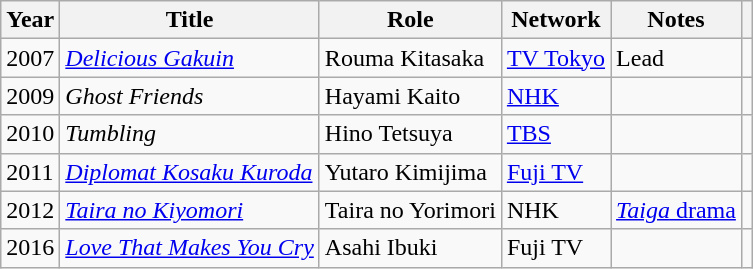<table class="wikitable">
<tr>
<th>Year</th>
<th>Title</th>
<th>Role</th>
<th>Network</th>
<th>Notes</th>
<th class="unsortable"></th>
</tr>
<tr>
<td>2007</td>
<td><em><a href='#'>Delicious Gakuin</a></em></td>
<td>Rouma Kitasaka</td>
<td><a href='#'>TV Tokyo</a></td>
<td>Lead</td>
<td></td>
</tr>
<tr>
<td>2009</td>
<td><em>Ghost Friends</em></td>
<td>Hayami Kaito</td>
<td><a href='#'>NHK</a></td>
<td></td>
<td></td>
</tr>
<tr>
<td>2010</td>
<td><em>Tumbling</em></td>
<td>Hino Tetsuya</td>
<td><a href='#'>TBS</a></td>
<td></td>
<td></td>
</tr>
<tr>
<td>2011</td>
<td><em><a href='#'>Diplomat Kosaku Kuroda</a></em></td>
<td>Yutaro Kimijima</td>
<td><a href='#'>Fuji TV</a></td>
<td></td>
<td></td>
</tr>
<tr>
<td>2012</td>
<td><em><a href='#'>Taira no Kiyomori</a></em></td>
<td>Taira no Yorimori</td>
<td>NHK</td>
<td><a href='#'><em>Taiga</em> drama</a></td>
<td></td>
</tr>
<tr>
<td>2016</td>
<td><em><a href='#'>Love That Makes You Cry</a></em></td>
<td>Asahi Ibuki</td>
<td>Fuji TV</td>
<td></td>
<td></td>
</tr>
</table>
